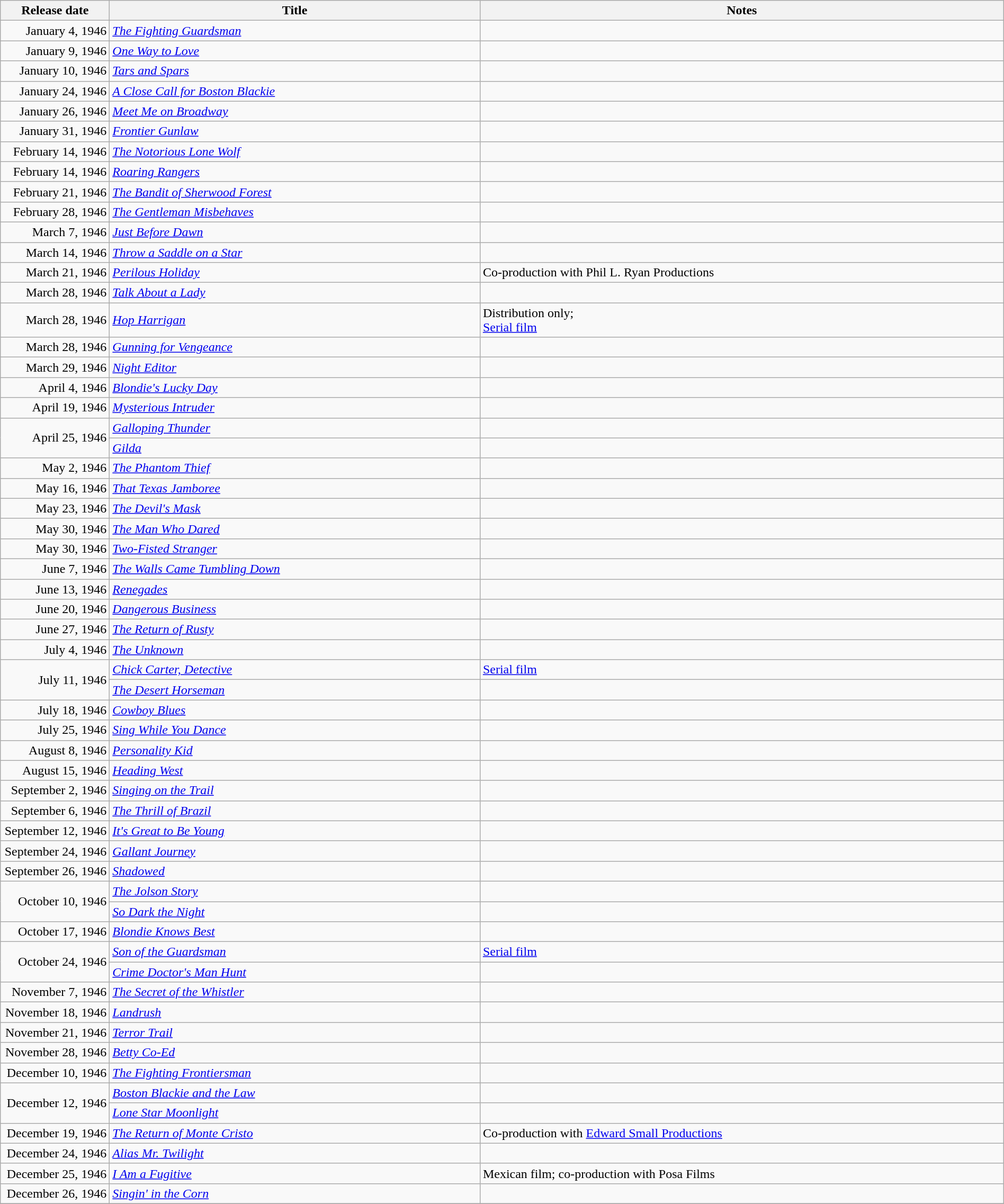<table class="wikitable sortable" style="width:100%;">
<tr>
<th scope="col" style="width:130px;">Release date</th>
<th>Title</th>
<th>Notes</th>
</tr>
<tr>
<td style="text-align:right;">January 4, 1946</td>
<td><em><a href='#'>The Fighting Guardsman</a></em></td>
<td></td>
</tr>
<tr>
<td style="text-align:right;">January 9, 1946</td>
<td><em><a href='#'>One Way to Love</a></em></td>
<td></td>
</tr>
<tr>
<td style="text-align:right;">January 10, 1946</td>
<td><em><a href='#'>Tars and Spars</a></em></td>
<td></td>
</tr>
<tr>
<td style="text-align:right;">January 24, 1946</td>
<td><em><a href='#'>A Close Call for Boston Blackie</a></em></td>
<td></td>
</tr>
<tr>
<td style="text-align:right;">January 26, 1946</td>
<td><em><a href='#'>Meet Me on Broadway</a></em></td>
<td></td>
</tr>
<tr>
<td style="text-align:right;">January 31, 1946</td>
<td><em><a href='#'>Frontier Gunlaw</a></em></td>
<td></td>
</tr>
<tr>
<td style="text-align:right;">February 14, 1946</td>
<td><em><a href='#'>The Notorious Lone Wolf</a></em></td>
<td></td>
</tr>
<tr>
<td style="text-align:right;">February 14, 1946</td>
<td><em><a href='#'>Roaring Rangers</a></em></td>
<td></td>
</tr>
<tr>
<td style="text-align:right;">February 21, 1946</td>
<td><em><a href='#'>The Bandit of Sherwood Forest</a></em></td>
<td></td>
</tr>
<tr>
<td style="text-align:right;">February 28, 1946</td>
<td><em><a href='#'>The Gentleman Misbehaves</a></em></td>
<td></td>
</tr>
<tr>
<td style="text-align:right;">March 7, 1946</td>
<td><em><a href='#'>Just Before Dawn</a></em></td>
<td></td>
</tr>
<tr>
<td style="text-align:right;">March 14, 1946</td>
<td><em><a href='#'>Throw a Saddle on a Star</a></em></td>
<td></td>
</tr>
<tr>
<td style="text-align:right;">March 21, 1946</td>
<td><em><a href='#'>Perilous Holiday</a></em></td>
<td>Co-production with Phil L. Ryan Productions</td>
</tr>
<tr>
<td style="text-align:right;">March 28, 1946</td>
<td><em><a href='#'>Talk About a Lady</a></em></td>
<td></td>
</tr>
<tr>
<td style="text-align:right;">March 28, 1946</td>
<td><em><a href='#'>Hop Harrigan</a></em></td>
<td>Distribution only;<br><a href='#'>Serial film</a></td>
</tr>
<tr>
<td style="text-align:right;">March 28, 1946</td>
<td><em><a href='#'>Gunning for Vengeance</a></em></td>
<td></td>
</tr>
<tr>
<td style="text-align:right;">March 29, 1946</td>
<td><em><a href='#'>Night Editor</a></em></td>
<td></td>
</tr>
<tr>
<td style="text-align:right;">April 4, 1946</td>
<td><em><a href='#'>Blondie's Lucky Day</a></em></td>
<td></td>
</tr>
<tr>
<td style="text-align:right;">April 19, 1946</td>
<td><em><a href='#'>Mysterious Intruder</a></em></td>
<td></td>
</tr>
<tr>
<td style="text-align:right;" rowspan="2">April 25, 1946</td>
<td><em><a href='#'>Galloping Thunder</a></em></td>
<td></td>
</tr>
<tr>
<td><em><a href='#'>Gilda</a></em></td>
<td></td>
</tr>
<tr>
<td style="text-align:right;">May 2, 1946</td>
<td><em><a href='#'>The Phantom Thief</a></em></td>
<td></td>
</tr>
<tr>
<td style="text-align:right;">May 16, 1946</td>
<td><em><a href='#'>That Texas Jamboree</a></em></td>
<td></td>
</tr>
<tr>
<td style="text-align:right;">May 23, 1946</td>
<td><em><a href='#'>The Devil's Mask</a></em></td>
<td></td>
</tr>
<tr>
<td style="text-align:right;">May 30, 1946</td>
<td><em><a href='#'>The Man Who Dared</a></em></td>
<td></td>
</tr>
<tr>
<td style="text-align:right;">May 30, 1946</td>
<td><em><a href='#'>Two-Fisted Stranger</a></em></td>
<td></td>
</tr>
<tr>
<td style="text-align:right;">June 7, 1946</td>
<td><em><a href='#'>The Walls Came Tumbling Down</a></em></td>
<td></td>
</tr>
<tr>
<td style="text-align:right;">June 13, 1946</td>
<td><em><a href='#'>Renegades</a></em></td>
<td></td>
</tr>
<tr>
<td style="text-align:right;">June 20, 1946</td>
<td><em><a href='#'>Dangerous Business</a></em></td>
<td></td>
</tr>
<tr>
<td style="text-align:right;">June 27, 1946</td>
<td><em><a href='#'>The Return of Rusty</a></em></td>
<td></td>
</tr>
<tr>
<td style="text-align:right;">July 4, 1946</td>
<td><em><a href='#'>The Unknown</a></em></td>
<td></td>
</tr>
<tr>
<td style="text-align:right;" rowspan="2">July 11, 1946</td>
<td><em><a href='#'>Chick Carter, Detective</a></em></td>
<td><a href='#'>Serial film</a></td>
</tr>
<tr>
<td><em><a href='#'>The Desert Horseman</a></em></td>
<td></td>
</tr>
<tr>
<td style="text-align:right;">July 18, 1946</td>
<td><em><a href='#'>Cowboy Blues</a></em></td>
<td></td>
</tr>
<tr>
<td style="text-align:right;">July 25, 1946</td>
<td><em><a href='#'>Sing While You Dance</a></em></td>
<td></td>
</tr>
<tr>
<td style="text-align:right;">August 8, 1946</td>
<td><em><a href='#'>Personality Kid</a></em></td>
<td></td>
</tr>
<tr>
<td style="text-align:right;">August 15, 1946</td>
<td><em><a href='#'>Heading West</a></em></td>
<td></td>
</tr>
<tr>
<td style="text-align:right;">September 2, 1946</td>
<td><em><a href='#'>Singing on the Trail</a></em></td>
<td></td>
</tr>
<tr>
<td style="text-align:right;">September 6, 1946</td>
<td><em><a href='#'>The Thrill of Brazil</a></em></td>
<td></td>
</tr>
<tr>
<td style="text-align:right;">September 12, 1946</td>
<td><em><a href='#'>It's Great to Be Young</a></em></td>
<td></td>
</tr>
<tr>
<td style="text-align:right;">September 24, 1946</td>
<td><em><a href='#'>Gallant Journey</a></em></td>
<td></td>
</tr>
<tr>
<td style="text-align:right;">September 26, 1946</td>
<td><em><a href='#'>Shadowed</a></em></td>
<td></td>
</tr>
<tr>
<td style="text-align:right;" rowspan="2">October 10, 1946</td>
<td><em><a href='#'>The Jolson Story</a></em></td>
<td></td>
</tr>
<tr>
<td><em><a href='#'>So Dark the Night</a></em></td>
<td></td>
</tr>
<tr>
<td style="text-align:right;">October 17, 1946</td>
<td><em><a href='#'>Blondie Knows Best</a></em></td>
<td></td>
</tr>
<tr>
<td style="text-align:right;" rowspan="2">October 24, 1946</td>
<td><em><a href='#'>Son of the Guardsman</a></em></td>
<td><a href='#'>Serial film</a></td>
</tr>
<tr>
<td><em><a href='#'>Crime Doctor's Man Hunt</a></em></td>
<td></td>
</tr>
<tr>
<td style="text-align:right;">November 7, 1946</td>
<td><em><a href='#'>The Secret of the Whistler</a></em></td>
<td></td>
</tr>
<tr>
<td style="text-align:right;">November 18, 1946</td>
<td><em><a href='#'>Landrush</a></em></td>
<td></td>
</tr>
<tr>
<td style="text-align:right;">November 21, 1946</td>
<td><em><a href='#'>Terror Trail</a></em></td>
<td></td>
</tr>
<tr>
<td style="text-align:right;">November 28, 1946</td>
<td><em><a href='#'>Betty Co-Ed</a></em></td>
<td></td>
</tr>
<tr>
<td style="text-align:right;">December 10, 1946</td>
<td><em><a href='#'>The Fighting Frontiersman</a></em></td>
<td></td>
</tr>
<tr>
<td style="text-align:right;" rowspan="2">December 12, 1946</td>
<td><em><a href='#'>Boston Blackie and the Law</a></em></td>
<td></td>
</tr>
<tr>
<td><em><a href='#'>Lone Star Moonlight</a></em></td>
<td></td>
</tr>
<tr>
<td style="text-align:right;">December 19, 1946</td>
<td><em><a href='#'>The Return of Monte Cristo</a></em></td>
<td>Co-production with <a href='#'>Edward Small Productions</a></td>
</tr>
<tr>
<td style="text-align:right;">December 24, 1946</td>
<td><em><a href='#'>Alias Mr. Twilight</a></em></td>
<td></td>
</tr>
<tr>
<td style="text-align:right;">December 25, 1946</td>
<td><em><a href='#'>I Am a Fugitive</a></em></td>
<td>Mexican film; co-production with Posa Films</td>
</tr>
<tr>
<td style="text-align:right;">December 26, 1946</td>
<td><em><a href='#'>Singin' in the Corn</a></em></td>
<td></td>
</tr>
<tr>
</tr>
</table>
